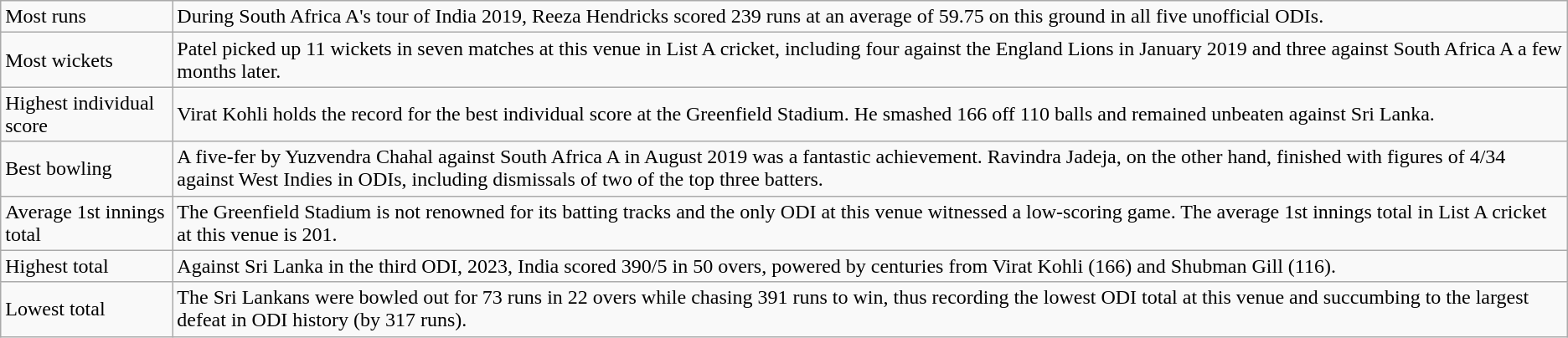<table class="wikitable">
<tr>
<td>Most runs</td>
<td>During South Africa A's tour of India 2019, Reeza Hendricks scored 239 runs at an average of 59.75 on this ground in all five unofficial ODIs.</td>
</tr>
<tr>
<td>Most wickets</td>
<td>Patel picked up 11 wickets in seven matches at this venue in List A cricket, including four against the England Lions in January 2019 and three against South Africa A a few months later.</td>
</tr>
<tr>
<td>Highest individual score</td>
<td>Virat Kohli holds the record for the best individual score at the Greenfield Stadium. He smashed 166 off 110 balls and remained unbeaten against Sri Lanka.</td>
</tr>
<tr>
<td>Best bowling</td>
<td>A five-fer by Yuzvendra Chahal against South Africa A in August 2019 was a fantastic achievement. Ravindra Jadeja, on the other hand, finished with figures of 4/34 against West Indies in ODIs, including dismissals of two of the top three batters.</td>
</tr>
<tr>
<td>Average 1st innings total</td>
<td>The Greenfield Stadium is not renowned for its batting tracks and the only ODI at this venue witnessed a low-scoring game. The average 1st innings total in List A cricket at this venue is 201.</td>
</tr>
<tr>
<td>Highest total</td>
<td>Against Sri Lanka in the third ODI, 2023, India scored 390/5 in 50 overs, powered by centuries from Virat Kohli (166) and Shubman Gill (116).</td>
</tr>
<tr>
<td>Lowest total</td>
<td>The Sri Lankans were bowled out for 73 runs in 22 overs while chasing 391 runs to win, thus recording the lowest ODI total at this venue and succumbing to the largest defeat in ODI history (by 317 runs).</td>
</tr>
</table>
